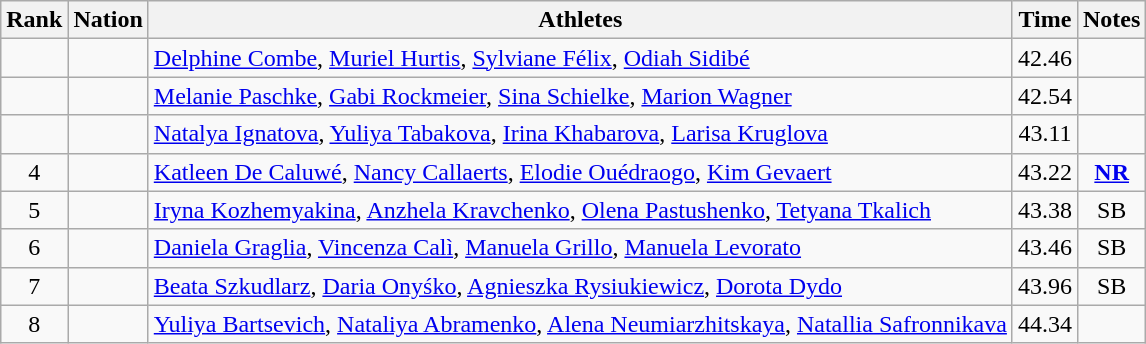<table class="wikitable sortable" style="text-align:center">
<tr>
<th>Rank</th>
<th>Nation</th>
<th>Athletes</th>
<th>Time</th>
<th>Notes</th>
</tr>
<tr>
<td></td>
<td align=left></td>
<td align=left><a href='#'>Delphine Combe</a>, <a href='#'>Muriel Hurtis</a>, <a href='#'>Sylviane Félix</a>, <a href='#'>Odiah Sidibé</a></td>
<td>42.46</td>
<td></td>
</tr>
<tr>
<td></td>
<td align=left></td>
<td align=left><a href='#'>Melanie Paschke</a>, <a href='#'>Gabi Rockmeier</a>, <a href='#'>Sina Schielke</a>, <a href='#'>Marion Wagner</a></td>
<td>42.54</td>
<td></td>
</tr>
<tr>
<td></td>
<td align=left></td>
<td align=left><a href='#'>Natalya Ignatova</a>, <a href='#'>Yuliya Tabakova</a>, <a href='#'>Irina Khabarova</a>, <a href='#'>Larisa Kruglova</a></td>
<td>43.11</td>
<td></td>
</tr>
<tr>
<td>4</td>
<td align=left></td>
<td align=left><a href='#'>Katleen De Caluwé</a>, <a href='#'>Nancy Callaerts</a>, <a href='#'>Elodie Ouédraogo</a>, <a href='#'>Kim Gevaert</a></td>
<td>43.22</td>
<td><strong><a href='#'>NR</a></strong></td>
</tr>
<tr>
<td>5</td>
<td align=left></td>
<td align=left><a href='#'>Iryna Kozhemyakina</a>, <a href='#'>Anzhela Kravchenko</a>, <a href='#'>Olena Pastushenko</a>, <a href='#'>Tetyana Tkalich</a></td>
<td>43.38</td>
<td>SB</td>
</tr>
<tr>
<td>6</td>
<td align=left></td>
<td align=left><a href='#'>Daniela Graglia</a>, <a href='#'>Vincenza Calì</a>, <a href='#'>Manuela Grillo</a>, <a href='#'>Manuela Levorato</a></td>
<td>43.46</td>
<td>SB</td>
</tr>
<tr>
<td>7</td>
<td align=left></td>
<td align=left><a href='#'>Beata Szkudlarz</a>, <a href='#'>Daria Onyśko</a>, <a href='#'>Agnieszka Rysiukiewicz</a>, <a href='#'>Dorota Dydo</a></td>
<td>43.96</td>
<td>SB</td>
</tr>
<tr>
<td>8</td>
<td align=left></td>
<td align=left><a href='#'>Yuliya Bartsevich</a>, <a href='#'>Nataliya Abramenko</a>, <a href='#'>Alena Neumiarzhitskaya</a>, <a href='#'>Natallia Safronnikava</a></td>
<td>44.34</td>
<td></td>
</tr>
</table>
